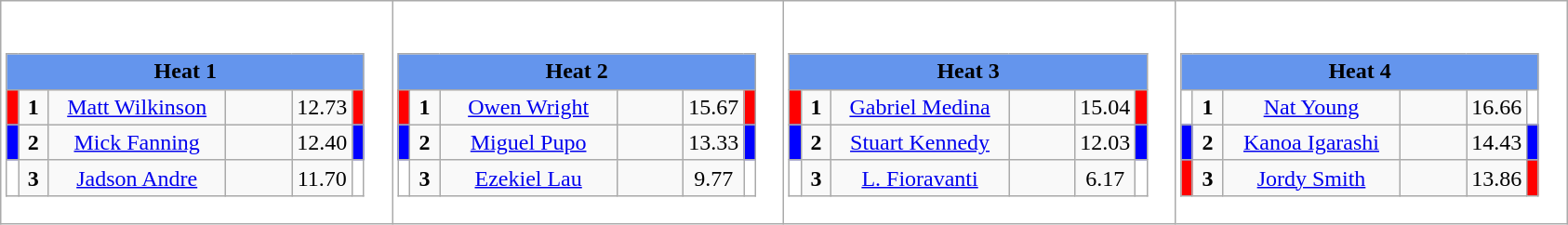<table class="wikitable" style="background:#fff;">
<tr>
<td><div><br><table class="wikitable">
<tr>
<td colspan="6"  style="text-align:center; background:#6495ed;"><strong>Heat 1</strong></td>
</tr>
<tr>
<td style="width:01px; background: #f00;"></td>
<td style="width:14px; text-align:center;"><strong>1</strong></td>
<td style="width:120px; text-align:center;"><a href='#'>Matt Wilkinson</a></td>
<td style="width:40px; text-align:center;"></td>
<td style="width:20px; text-align:center;">12.73</td>
<td style="width:01px; background: #f00;"></td>
</tr>
<tr>
<td style="width:01px; background: #00f;"></td>
<td style="width:14px; text-align:center;"><strong>2</strong></td>
<td style="width:120px; text-align:center;"><a href='#'>Mick Fanning</a></td>
<td style="width:40px; text-align:center;"></td>
<td style="width:20px; text-align:center;">12.40</td>
<td style="width:01px; background: #00f;"></td>
</tr>
<tr>
<td style="width:01px; background: #fff;"></td>
<td style="width:14px; text-align:center;"><strong>3</strong></td>
<td style="width:120px; text-align:center;"><a href='#'>Jadson Andre</a></td>
<td style="width:40px; text-align:center;"></td>
<td style="width:20px; text-align:center;">11.70</td>
<td style="width:01px; background: #fff;"></td>
</tr>
</table>
</div></td>
<td><div><br><table class="wikitable">
<tr>
<td colspan="6"  style="text-align:center; background:#6495ed;"><strong>Heat 2</strong></td>
</tr>
<tr>
<td style="width:01px; background: #f00;"></td>
<td style="width:14px; text-align:center;"><strong>1</strong></td>
<td style="width:120px; text-align:center;"><a href='#'>Owen Wright</a></td>
<td style="width:40px; text-align:center;"></td>
<td style="width:20px; text-align:center;">15.67</td>
<td style="width:01px; background: #f00;"></td>
</tr>
<tr>
<td style="width:01px; background: #00f;"></td>
<td style="width:14px; text-align:center;"><strong>2</strong></td>
<td style="width:120px; text-align:center;"><a href='#'>Miguel Pupo</a></td>
<td style="width:40px; text-align:center;"></td>
<td style="width:20px; text-align:center;">13.33</td>
<td style="width:01px; background: #00f;"></td>
</tr>
<tr>
<td style="width:01px; background: #fff;"></td>
<td style="width:14px; text-align:center;"><strong>3</strong></td>
<td style="width:120px; text-align:center;"><a href='#'>Ezekiel Lau</a></td>
<td style="width:40px; text-align:center;"></td>
<td style="width:20px; text-align:center;">9.77</td>
<td style="width:01px; background: #fff;"></td>
</tr>
</table>
</div></td>
<td><div><br><table class="wikitable">
<tr>
<td colspan="6"  style="text-align:center; background:#6495ed;"><strong>Heat 3</strong></td>
</tr>
<tr>
<td style="width:01px; background: #f00;"></td>
<td style="width:14px; text-align:center;"><strong>1</strong></td>
<td style="width:120px; text-align:center;"><a href='#'>Gabriel Medina</a></td>
<td style="width:40px; text-align:center;"></td>
<td style="width:20px; text-align:center;">15.04</td>
<td style="width:01px; background: #f00;"></td>
</tr>
<tr>
<td style="width:01px; background: #00f;"></td>
<td style="width:14px; text-align:center;"><strong>2</strong></td>
<td style="width:120px; text-align:center;"><a href='#'>Stuart Kennedy</a></td>
<td style="width:40px; text-align:center;"></td>
<td style="width:20px; text-align:center;">12.03</td>
<td style="width:01px; background: #00f;"></td>
</tr>
<tr>
<td style="width:01px; background: #fff;"></td>
<td style="width:14px; text-align:center;"><strong>3</strong></td>
<td style="width:120px; text-align:center;"><a href='#'>L. Fioravanti</a></td>
<td style="width:40px; text-align:center;"></td>
<td style="width:20px; text-align:center;">6.17</td>
<td style="width:01px; background: #fff;"></td>
</tr>
</table>
</div></td>
<td><div><br><table class="wikitable">
<tr>
<td colspan="6"  style="text-align:center; background:#6495ed;"><strong>Heat 4</strong></td>
</tr>
<tr>
<td style="width:01px; background: #fff;"></td>
<td style="width:14px; text-align:center;"><strong>1</strong></td>
<td style="width:120px; text-align:center;"><a href='#'>Nat Young</a></td>
<td style="width:40px; text-align:center;"></td>
<td style="width:20px; text-align:center;">16.66</td>
<td style="width:01px; background: #fff;"></td>
</tr>
<tr>
<td style="width:01px; background: #00f;"></td>
<td style="width:14px; text-align:center;"><strong>2</strong></td>
<td style="width:120px; text-align:center;"><a href='#'>Kanoa Igarashi</a></td>
<td style="width:40px; text-align:center;"></td>
<td style="width:20px; text-align:center;">14.43</td>
<td style="width:01px; background: #00f;"></td>
</tr>
<tr>
<td style="width:01px; background: #f00;"></td>
<td style="width:14px; text-align:center;"><strong>3</strong></td>
<td style="width:120px; text-align:center;"><a href='#'>Jordy Smith</a></td>
<td style="width:40px; text-align:center;"></td>
<td style="width:20px; text-align:center;">13.86</td>
<td style="width:01px; background: #f00;"></td>
</tr>
</table>
</div></td>
</tr>
</table>
